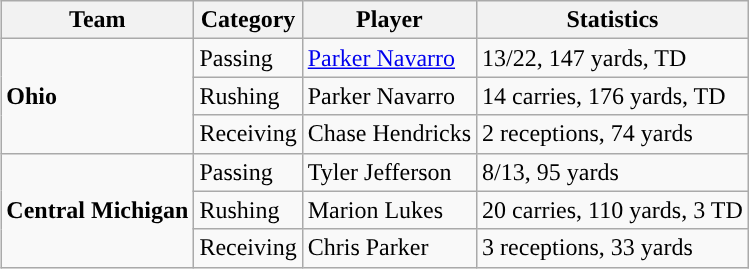<table class="wikitable" style="float: right;">
<tr>
<th>Team</th>
<th>Category</th>
<th>Player</th>
<th>Statistics</th>
</tr>
<tr>
<td rowspan=3><strong>Ohio</strong></td>
<td>Passing</td>
<td><a href='#'>Parker Navarro</a></td>
<td>13/22, 147 yards, TD</td>
</tr>
<tr>
<td>Rushing</td>
<td>Parker Navarro</td>
<td>14 carries, 176 yards, TD</td>
</tr>
<tr>
<td>Receiving</td>
<td>Chase Hendricks</td>
<td>2 receptions, 74 yards</td>
</tr>
<tr>
<td rowspan=3><strong>Central Michigan</strong></td>
<td>Passing</td>
<td>Tyler Jefferson</td>
<td>8/13, 95 yards</td>
</tr>
<tr>
<td>Rushing</td>
<td>Marion Lukes</td>
<td>20 carries, 110 yards, 3 TD</td>
</tr>
<tr>
<td>Receiving</td>
<td>Chris Parker</td>
<td>3 receptions, 33 yards</td>
</tr>
</table>
